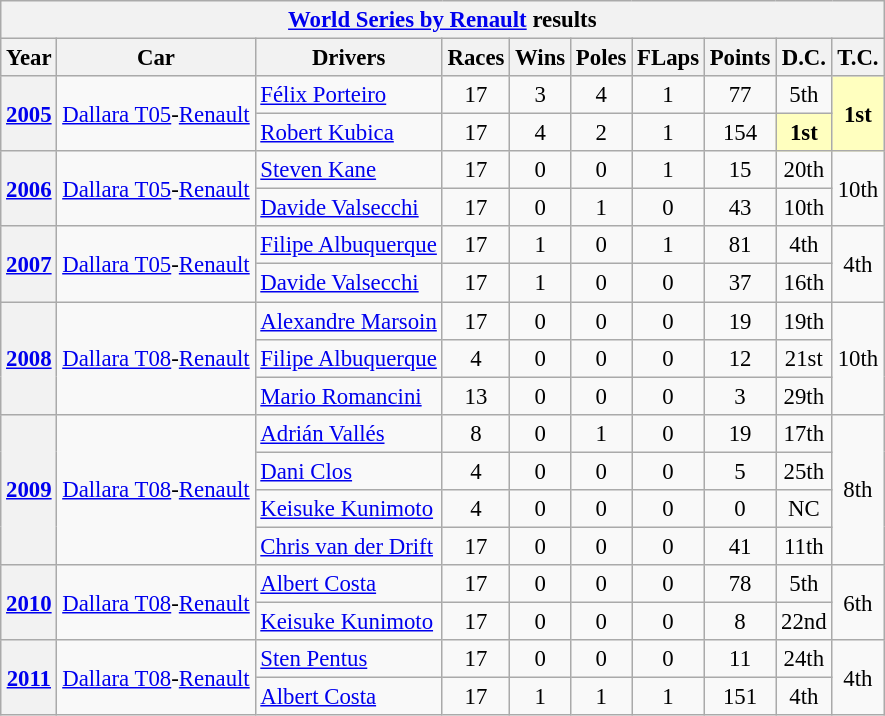<table class="wikitable collapsible" style="font-size:95%">
<tr>
<th colspan=10><a href='#'>World Series by Renault</a> results</th>
</tr>
<tr>
<th>Year</th>
<th>Car</th>
<th>Drivers</th>
<th>Races</th>
<th>Wins</th>
<th>Poles</th>
<th>FLaps</th>
<th>Points</th>
<th>D.C.</th>
<th>T.C.</th>
</tr>
<tr align="center">
<th rowspan=2><a href='#'>2005</a></th>
<td rowspan=2><a href='#'>Dallara T05</a>-<a href='#'>Renault</a></td>
<td align=left> <a href='#'>Félix Porteiro</a></td>
<td>17</td>
<td>3</td>
<td>4</td>
<td>1</td>
<td>77</td>
<td>5th</td>
<td rowspan=2 style="background:#FFFFBF;"><strong>1st</strong></td>
</tr>
<tr align="center">
<td align=left> <a href='#'>Robert Kubica</a></td>
<td>17</td>
<td>4</td>
<td>2</td>
<td>1</td>
<td>154</td>
<td style="background:#FFFFBF;"><strong>1st</strong></td>
</tr>
<tr align="center">
<th rowspan=2><a href='#'>2006</a></th>
<td rowspan=2><a href='#'>Dallara T05</a>-<a href='#'>Renault</a></td>
<td align=left> <a href='#'>Steven Kane</a></td>
<td>17</td>
<td>0</td>
<td>0</td>
<td>1</td>
<td>15</td>
<td>20th</td>
<td rowspan=2>10th</td>
</tr>
<tr align="center">
<td align=left> <a href='#'>Davide Valsecchi</a></td>
<td>17</td>
<td>0</td>
<td>1</td>
<td>0</td>
<td>43</td>
<td>10th</td>
</tr>
<tr align="center">
<th rowspan=2><a href='#'>2007</a></th>
<td rowspan=2><a href='#'>Dallara T05</a>-<a href='#'>Renault</a></td>
<td align=left> <a href='#'>Filipe Albuquerque</a></td>
<td>17</td>
<td>1</td>
<td>0</td>
<td>1</td>
<td>81</td>
<td>4th</td>
<td rowspan=2>4th</td>
</tr>
<tr align="center">
<td align=left> <a href='#'>Davide Valsecchi</a></td>
<td>17</td>
<td>1</td>
<td>0</td>
<td>0</td>
<td>37</td>
<td>16th</td>
</tr>
<tr align="center">
<th rowspan=3><a href='#'>2008</a></th>
<td rowspan=3><a href='#'>Dallara T08</a>-<a href='#'>Renault</a></td>
<td align=left> <a href='#'>Alexandre Marsoin</a></td>
<td>17</td>
<td>0</td>
<td>0</td>
<td>0</td>
<td>19</td>
<td>19th</td>
<td rowspan=3>10th</td>
</tr>
<tr align="center">
<td align=left> <a href='#'>Filipe Albuquerque</a></td>
<td>4</td>
<td>0</td>
<td>0</td>
<td>0</td>
<td>12</td>
<td>21st</td>
</tr>
<tr align="center">
<td align=left> <a href='#'>Mario Romancini</a></td>
<td>13</td>
<td>0</td>
<td>0</td>
<td>0</td>
<td>3</td>
<td>29th</td>
</tr>
<tr align="center">
<th rowspan=4><a href='#'>2009</a></th>
<td rowspan=4><a href='#'>Dallara T08</a>-<a href='#'>Renault</a></td>
<td align=left> <a href='#'>Adrián Vallés</a></td>
<td>8</td>
<td>0</td>
<td>1</td>
<td>0</td>
<td>19</td>
<td>17th</td>
<td rowspan=4>8th</td>
</tr>
<tr align="center">
<td align=left> <a href='#'>Dani Clos</a></td>
<td>4</td>
<td>0</td>
<td>0</td>
<td>0</td>
<td>5</td>
<td>25th</td>
</tr>
<tr align="center">
<td align=left> <a href='#'>Keisuke Kunimoto</a></td>
<td>4</td>
<td>0</td>
<td>0</td>
<td>0</td>
<td>0</td>
<td>NC</td>
</tr>
<tr align="center">
<td align=left> <a href='#'>Chris van der Drift</a></td>
<td>17</td>
<td>0</td>
<td>0</td>
<td>0</td>
<td>41</td>
<td>11th</td>
</tr>
<tr align="center">
<th rowspan="2"><a href='#'>2010</a></th>
<td rowspan="2"><a href='#'>Dallara T08</a>-<a href='#'>Renault</a></td>
<td align="left"> <a href='#'>Albert Costa</a></td>
<td>17</td>
<td>0</td>
<td>0</td>
<td>0</td>
<td>78</td>
<td>5th</td>
<td rowspan="2">6th</td>
</tr>
<tr align="center">
<td align=left> <a href='#'>Keisuke Kunimoto</a></td>
<td>17</td>
<td>0</td>
<td>0</td>
<td>0</td>
<td>8</td>
<td>22nd</td>
</tr>
<tr align="center">
<th rowspan="2"><a href='#'>2011</a></th>
<td rowspan="2"><a href='#'>Dallara T08</a>-<a href='#'>Renault</a></td>
<td align="left"> <a href='#'>Sten Pentus</a></td>
<td>17</td>
<td>0</td>
<td>0</td>
<td>0</td>
<td>11</td>
<td>24th</td>
<td rowspan="2">4th</td>
</tr>
<tr align="center">
<td align=left> <a href='#'>Albert Costa</a></td>
<td>17</td>
<td>1</td>
<td>1</td>
<td>1</td>
<td>151</td>
<td>4th</td>
</tr>
</table>
